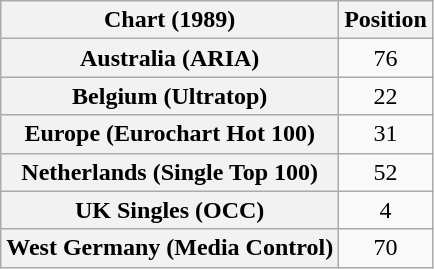<table class="wikitable sortable plainrowheaders" style="text-align:center">
<tr>
<th scope="col">Chart (1989)</th>
<th scope="col">Position</th>
</tr>
<tr>
<th scope="row">Australia (ARIA)</th>
<td>76</td>
</tr>
<tr>
<th scope="row">Belgium (Ultratop)</th>
<td>22</td>
</tr>
<tr>
<th scope="row">Europe (Eurochart Hot 100)</th>
<td>31</td>
</tr>
<tr>
<th scope="row">Netherlands (Single Top 100)</th>
<td>52</td>
</tr>
<tr>
<th scope="row">UK Singles (OCC)</th>
<td>4</td>
</tr>
<tr>
<th scope="row">West Germany (Media Control)</th>
<td>70</td>
</tr>
</table>
